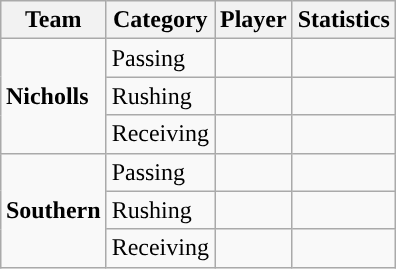<table class="wikitable" style="float: right;">
<tr>
<th>Team</th>
<th>Category</th>
<th>Player</th>
<th>Statistics</th>
</tr>
<tr>
<td rowspan=3><strong>Nicholls</strong></td>
<td>Passing</td>
<td></td>
<td></td>
</tr>
<tr>
<td>Rushing</td>
<td></td>
<td></td>
</tr>
<tr>
<td>Receiving</td>
<td></td>
<td></td>
</tr>
<tr>
<td rowspan=3><strong>Southern</strong></td>
<td>Passing</td>
<td></td>
<td></td>
</tr>
<tr>
<td>Rushing</td>
<td></td>
<td></td>
</tr>
<tr>
<td>Receiving</td>
<td></td>
<td></td>
</tr>
</table>
